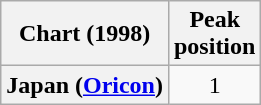<table class="wikitable plainrowheaders" style="text-align:center">
<tr>
<th scope="col">Chart (1998)</th>
<th scope="col">Peak<br>position</th>
</tr>
<tr>
<th scope="row">Japan (<a href='#'>Oricon</a>)</th>
<td>1</td>
</tr>
</table>
